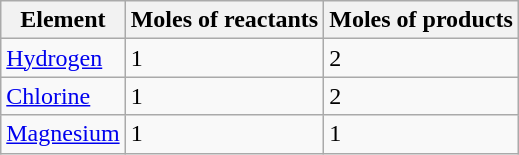<table class="wikitable">
<tr>
<th>Element</th>
<th>Moles of reactants</th>
<th>Moles of products</th>
</tr>
<tr>
<td><a href='#'>Hydrogen</a></td>
<td>1</td>
<td>2</td>
</tr>
<tr>
<td><a href='#'>Chlorine</a></td>
<td>1</td>
<td>2</td>
</tr>
<tr>
<td><a href='#'>Magnesium</a></td>
<td>1</td>
<td>1</td>
</tr>
</table>
